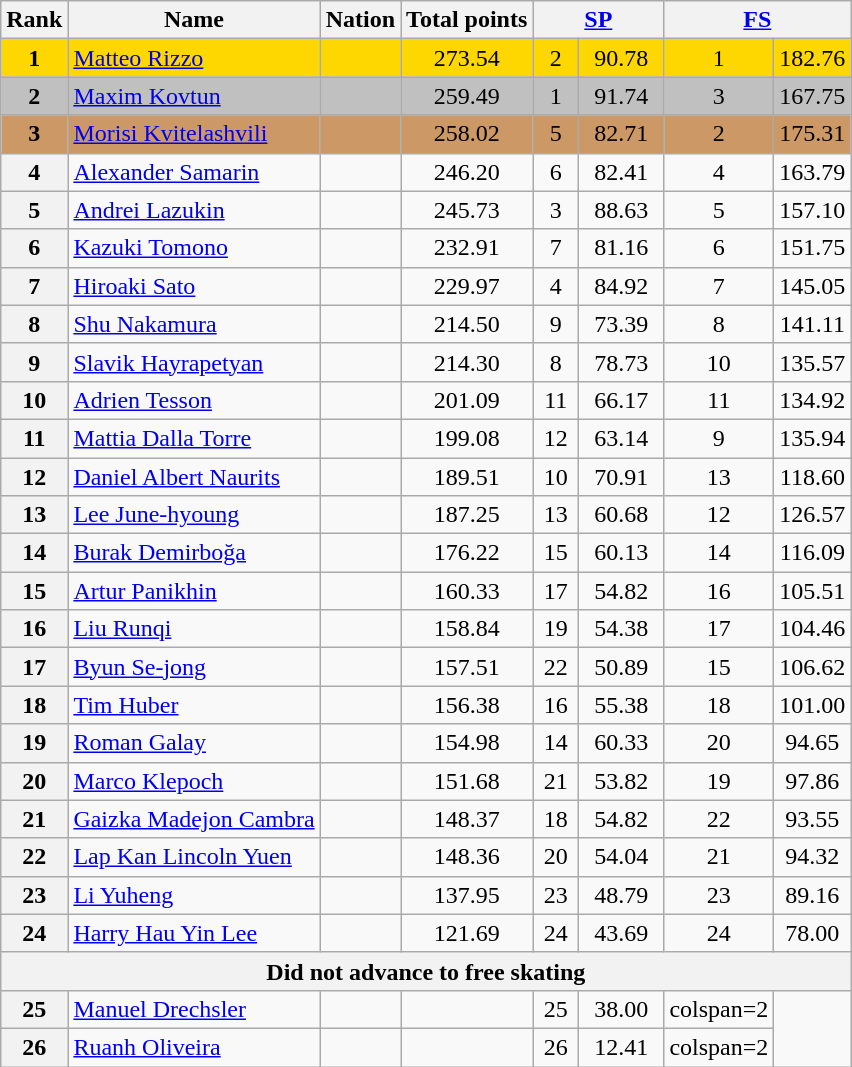<table class="wikitable sortable">
<tr>
<th>Rank</th>
<th>Name</th>
<th>Nation</th>
<th>Total points</th>
<th colspan="2" width="80px"><a href='#'>SP</a></th>
<th colspan="2" width="80px"><a href='#'>FS</a></th>
</tr>
<tr bgcolor="gold">
<td align="center"><strong>1</strong></td>
<td><a href='#'>Matteo Rizzo</a></td>
<td></td>
<td align="center">273.54</td>
<td align="center">2</td>
<td align="center">90.78</td>
<td align="center">1</td>
<td align="center">182.76</td>
</tr>
<tr bgcolor="silver">
<td align="center"><strong>2</strong></td>
<td><a href='#'>Maxim Kovtun</a></td>
<td></td>
<td align="center">259.49</td>
<td align="center">1</td>
<td align="center">91.74</td>
<td align="center">3</td>
<td align="center">167.75</td>
</tr>
<tr bgcolor="#cc9966">
<td align="center"><strong>3</strong></td>
<td><a href='#'>Morisi Kvitelashvili</a></td>
<td></td>
<td align="center">258.02</td>
<td align="center">5</td>
<td align="center">82.71</td>
<td align="center">2</td>
<td align="center">175.31</td>
</tr>
<tr>
<th>4</th>
<td><a href='#'>Alexander Samarin</a></td>
<td></td>
<td align="center">246.20</td>
<td align="center">6</td>
<td align="center">82.41</td>
<td align="center">4</td>
<td align="center">163.79</td>
</tr>
<tr>
<th>5</th>
<td><a href='#'>Andrei Lazukin</a></td>
<td></td>
<td align="center">245.73</td>
<td align="center">3</td>
<td align="center">88.63</td>
<td align="center">5</td>
<td align="center">157.10</td>
</tr>
<tr>
<th>6</th>
<td><a href='#'>Kazuki Tomono</a></td>
<td></td>
<td align="center">232.91</td>
<td align="center">7</td>
<td align="center">81.16</td>
<td align="center">6</td>
<td align="center">151.75</td>
</tr>
<tr>
<th>7</th>
<td><a href='#'>Hiroaki Sato</a></td>
<td></td>
<td align="center">229.97</td>
<td align="center">4</td>
<td align="center">84.92</td>
<td align="center">7</td>
<td align="center">145.05</td>
</tr>
<tr>
<th>8</th>
<td><a href='#'>Shu Nakamura</a></td>
<td></td>
<td align="center">214.50</td>
<td align="center">9</td>
<td align="center">73.39</td>
<td align="center">8</td>
<td align="center">141.11</td>
</tr>
<tr>
<th>9</th>
<td><a href='#'>Slavik Hayrapetyan</a></td>
<td></td>
<td align="center">214.30</td>
<td align="center">8</td>
<td align="center">78.73</td>
<td align="center">10</td>
<td align="center">135.57</td>
</tr>
<tr>
<th>10</th>
<td><a href='#'>Adrien Tesson</a></td>
<td></td>
<td align="center">201.09</td>
<td align="center">11</td>
<td align="center">66.17</td>
<td align="center">11</td>
<td align="center">134.92</td>
</tr>
<tr>
<th>11</th>
<td><a href='#'>Mattia Dalla Torre</a></td>
<td></td>
<td align="center">199.08</td>
<td align="center">12</td>
<td align="center">63.14</td>
<td align="center">9</td>
<td align="center">135.94</td>
</tr>
<tr>
<th>12</th>
<td><a href='#'>Daniel Albert Naurits</a></td>
<td></td>
<td align="center">189.51</td>
<td align="center">10</td>
<td align="center">70.91</td>
<td align="center">13</td>
<td align="center">118.60</td>
</tr>
<tr>
<th>13</th>
<td><a href='#'>Lee June-hyoung</a></td>
<td></td>
<td align="center">187.25</td>
<td align="center">13</td>
<td align="center">60.68</td>
<td align="center">12</td>
<td align="center">126.57</td>
</tr>
<tr>
<th>14</th>
<td><a href='#'>Burak Demirboğa</a></td>
<td></td>
<td align="center">176.22</td>
<td align="center">15</td>
<td align="center">60.13</td>
<td align="center">14</td>
<td align="center">116.09</td>
</tr>
<tr>
<th>15</th>
<td><a href='#'>Artur Panikhin</a></td>
<td></td>
<td align="center">160.33</td>
<td align="center">17</td>
<td align="center">54.82</td>
<td align="center">16</td>
<td align="center">105.51</td>
</tr>
<tr>
<th>16</th>
<td><a href='#'>Liu Runqi</a></td>
<td></td>
<td align="center">158.84</td>
<td align="center">19</td>
<td align="center">54.38</td>
<td align="center">17</td>
<td align="center">104.46</td>
</tr>
<tr>
<th>17</th>
<td><a href='#'>Byun Se-jong</a></td>
<td></td>
<td align="center">157.51</td>
<td align="center">22</td>
<td align="center">50.89</td>
<td align="center">15</td>
<td align="center">106.62</td>
</tr>
<tr>
<th>18</th>
<td><a href='#'>Tim Huber</a></td>
<td></td>
<td align="center">156.38</td>
<td align="center">16</td>
<td align="center">55.38</td>
<td align="center">18</td>
<td align="center">101.00</td>
</tr>
<tr>
<th>19</th>
<td><a href='#'>Roman Galay</a></td>
<td></td>
<td align="center">154.98</td>
<td align="center">14</td>
<td align="center">60.33</td>
<td align="center">20</td>
<td align="center">94.65</td>
</tr>
<tr>
<th>20</th>
<td><a href='#'>Marco Klepoch</a></td>
<td></td>
<td align="center">151.68</td>
<td align="center">21</td>
<td align="center">53.82</td>
<td align="center">19</td>
<td align="center">97.86</td>
</tr>
<tr>
<th>21</th>
<td><a href='#'>Gaizka Madejon Cambra</a></td>
<td></td>
<td align="center">148.37</td>
<td align="center">18</td>
<td align="center">54.82</td>
<td align="center">22</td>
<td align="center">93.55</td>
</tr>
<tr>
<th>22</th>
<td><a href='#'>Lap Kan Lincoln Yuen</a></td>
<td></td>
<td align="center">148.36</td>
<td align="center">20</td>
<td align="center">54.04</td>
<td align="center">21</td>
<td align="center">94.32</td>
</tr>
<tr>
<th>23</th>
<td><a href='#'>Li Yuheng</a></td>
<td></td>
<td align="center">137.95</td>
<td align="center">23</td>
<td align="center">48.79</td>
<td align="center">23</td>
<td align="center">89.16</td>
</tr>
<tr>
<th>24</th>
<td><a href='#'>Harry Hau Yin Lee</a></td>
<td></td>
<td align="center">121.69</td>
<td align="center">24</td>
<td align="center">43.69</td>
<td align="center">24</td>
<td align="center">78.00</td>
</tr>
<tr>
<th colspan=8>Did not advance to free skating</th>
</tr>
<tr>
<th>25</th>
<td><a href='#'>Manuel Drechsler</a></td>
<td></td>
<td></td>
<td align="center">25</td>
<td align="center">38.00</td>
<td>colspan=2 </td>
</tr>
<tr>
<th>26</th>
<td><a href='#'>Ruanh Oliveira</a></td>
<td></td>
<td></td>
<td align="center">26</td>
<td align="center">12.41</td>
<td>colspan=2 </td>
</tr>
</table>
